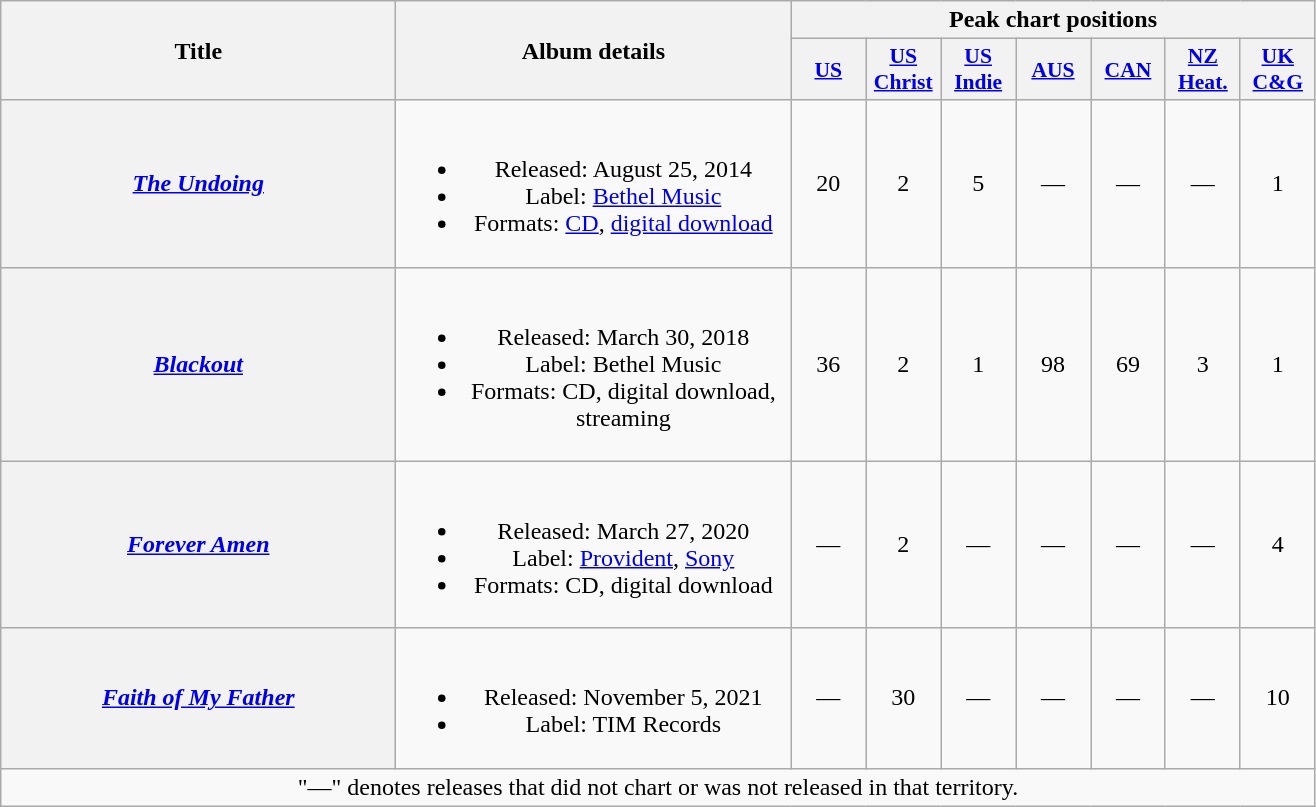<table class="wikitable plainrowheaders" style="text-align:center;">
<tr>
<th scope="col" rowspan="2" style="width:16em;">Title</th>
<th scope="col" rowspan="2" style="width:16em;">Album details</th>
<th scope="col" colspan="7">Peak chart positions</th>
</tr>
<tr>
<th style="width:3em; font-size:90%"><a href='#'>US</a><br></th>
<th style="width:3em; font-size:90%"><a href='#'>US<br>Christ</a><br></th>
<th style="width:3em; font-size:90%"><a href='#'>US<br>Indie</a><br></th>
<th style="width:3em; font-size:90%"><a href='#'>AUS</a><br></th>
<th style="width:3em; font-size:90%"><a href='#'>CAN</a><br></th>
<th style="width:3em; font-size:90%"><a href='#'>NZ<br>Heat.</a><br></th>
<th style="width:3em; font-size:90%"><a href='#'>UK<br>C&G</a></th>
</tr>
<tr>
<th scope="row"><em><a href='#'>The Undoing</a></em></th>
<td><br><ul><li>Released: August 25, 2014</li><li>Label: <a href='#'>Bethel Music</a></li><li>Formats: <a href='#'>CD</a>, <a href='#'>digital download</a></li></ul></td>
<td>20</td>
<td>2</td>
<td>5</td>
<td>—</td>
<td>—</td>
<td>—</td>
<td>1</td>
</tr>
<tr>
<th scope="row"><em><a href='#'>Blackout</a></em></th>
<td><br><ul><li>Released: March 30, 2018</li><li>Label: Bethel Music</li><li>Formats: CD, digital download, streaming</li></ul></td>
<td>36</td>
<td>2</td>
<td>1</td>
<td>98</td>
<td>69</td>
<td>3</td>
<td>1</td>
</tr>
<tr>
<th scope="row"><em><a href='#'>Forever Amen</a></em></th>
<td><br><ul><li>Released: March 27, 2020</li><li>Label: <a href='#'>Provident</a>, <a href='#'>Sony</a></li><li>Formats: CD, digital download</li></ul></td>
<td>—</td>
<td>2</td>
<td>—</td>
<td>—</td>
<td>—</td>
<td>—</td>
<td>4</td>
</tr>
<tr>
<th scope="row"><em><a href='#'>Faith of My Father</a></em></th>
<td><br><ul><li>Released: November 5, 2021</li><li>Label: TIM Records</li></ul></td>
<td>—</td>
<td>30</td>
<td>—</td>
<td>—</td>
<td>—</td>
<td>—</td>
<td>10</td>
</tr>
<tr>
<td colspan="9" style="text-align:center;">"—" denotes releases that did not chart or was not released in that territory.</td>
</tr>
</table>
